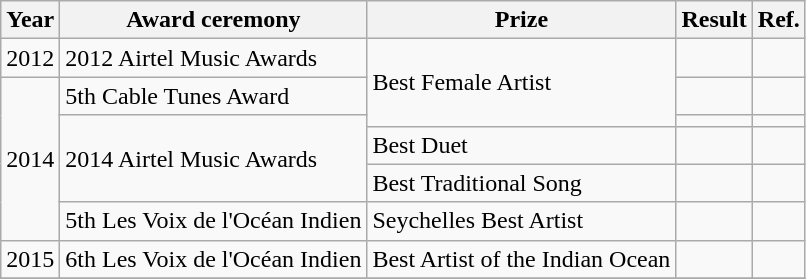<table class ="wikitable">
<tr>
<th>Year</th>
<th>Award ceremony</th>
<th>Prize</th>
<th>Result</th>
<th>Ref.</th>
</tr>
<tr>
<td>2012</td>
<td>2012 Airtel Music Awards</td>
<td rowspan="3">Best Female Artist</td>
<td></td>
<td></td>
</tr>
<tr>
<td rowspan="5">2014</td>
<td>5th Cable Tunes Award</td>
<td></td>
<td></td>
</tr>
<tr>
<td rowspan="3">2014 Airtel Music Awards</td>
<td></td>
<td></td>
</tr>
<tr>
<td>Best Duet</td>
<td></td>
<td></td>
</tr>
<tr>
<td>Best Traditional Song</td>
<td></td>
<td></td>
</tr>
<tr>
<td>5th Les Voix de l'Océan Indien</td>
<td>Seychelles Best Artist</td>
<td></td>
<td></td>
</tr>
<tr>
<td>2015</td>
<td>6th Les Voix de l'Océan Indien</td>
<td>Best Artist of the Indian Ocean</td>
<td></td>
<td></td>
</tr>
<tr>
</tr>
</table>
